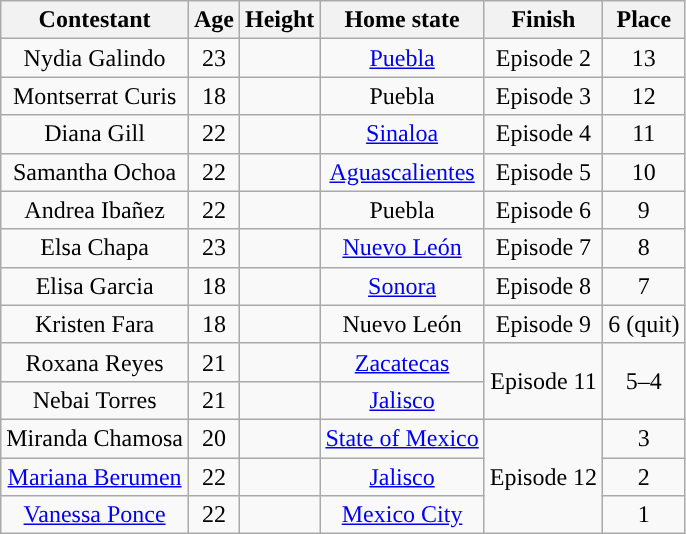<table class="wikitable sortable" style="text-align:center;">
<tr>
<th>Contestant</th>
<th>Age</th>
<th>Height</th>
<th>Home state</th>
<th>Finish</th>
<th>Place</th>
</tr>
<tr>
<td>Nydia Galindo</td>
<td>23</td>
<td></td>
<td><a href='#'>Puebla</a></td>
<td>Episode 2</td>
<td>13</td>
</tr>
<tr>
<td>Montserrat Curis</td>
<td>18</td>
<td></td>
<td>Puebla</td>
<td>Episode 3</td>
<td>12</td>
</tr>
<tr>
<td>Diana Gill</td>
<td>22</td>
<td></td>
<td><a href='#'>Sinaloa</a></td>
<td>Episode 4</td>
<td>11</td>
</tr>
<tr>
<td>Samantha Ochoa</td>
<td>22</td>
<td></td>
<td><a href='#'>Aguascalientes</a></td>
<td>Episode 5</td>
<td>10</td>
</tr>
<tr>
<td>Andrea Ibañez</td>
<td>22</td>
<td></td>
<td>Puebla</td>
<td>Episode 6</td>
<td>9</td>
</tr>
<tr>
<td>Elsa Chapa</td>
<td>23</td>
<td></td>
<td><a href='#'>Nuevo León</a></td>
<td>Episode 7</td>
<td>8</td>
</tr>
<tr>
<td>Elisa Garcia</td>
<td>18</td>
<td></td>
<td><a href='#'>Sonora</a></td>
<td>Episode 8</td>
<td>7</td>
</tr>
<tr>
<td>Kristen Fara</td>
<td>18</td>
<td></td>
<td>Nuevo León</td>
<td>Episode 9</td>
<td>6 (quit)</td>
</tr>
<tr>
<td>Roxana Reyes</td>
<td>21</td>
<td></td>
<td><a href='#'>Zacatecas</a></td>
<td rowspan="2">Episode 11</td>
<td rowspan="2">5–4</td>
</tr>
<tr>
<td>Nebai Torres</td>
<td>21</td>
<td></td>
<td><a href='#'>Jalisco</a></td>
</tr>
<tr>
<td>Miranda Chamosa</td>
<td>20</td>
<td></td>
<td><a href='#'>State of Mexico</a></td>
<td rowspan="3">Episode 12</td>
<td>3</td>
</tr>
<tr>
<td><a href='#'>Mariana Berumen</a></td>
<td>22</td>
<td></td>
<td><a href='#'>Jalisco</a></td>
<td>2</td>
</tr>
<tr>
<td><a href='#'>Vanessa Ponce</a></td>
<td>22</td>
<td></td>
<td><a href='#'>Mexico City</a></td>
<td>1</td>
</tr>
</table>
